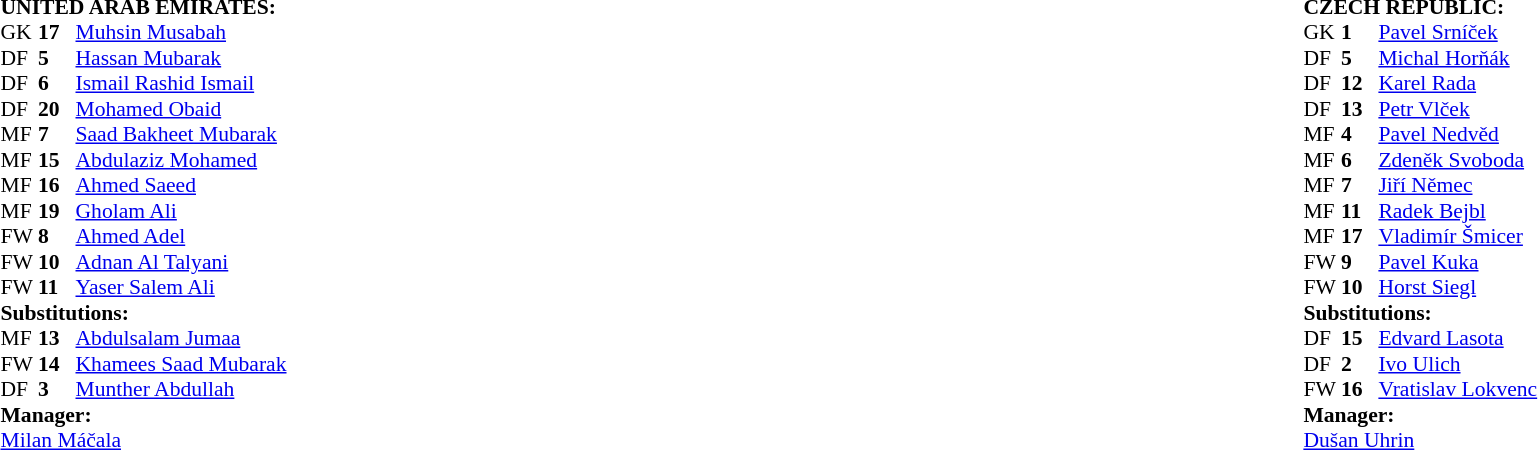<table width="100%">
<tr>
<td valign="top" width="50%"><br><table style="font-size: 90%" cellspacing="0" cellpadding="0">
<tr>
<td colspan=4><br><strong>UNITED ARAB EMIRATES:</strong></td>
</tr>
<tr>
<th width=25></th>
<th width=25></th>
</tr>
<tr>
<td>GK</td>
<td><strong>17</strong></td>
<td><a href='#'>Muhsin Musabah</a></td>
</tr>
<tr>
<td>DF</td>
<td><strong>5</strong></td>
<td><a href='#'>Hassan Mubarak</a></td>
</tr>
<tr>
<td>DF</td>
<td><strong>6</strong></td>
<td><a href='#'>Ismail Rashid Ismail</a></td>
<td></td>
</tr>
<tr>
<td>DF</td>
<td><strong>20</strong></td>
<td><a href='#'>Mohamed Obaid</a></td>
<td></td>
<td></td>
</tr>
<tr>
<td>MF</td>
<td><strong>7</strong></td>
<td><a href='#'>Saad Bakheet Mubarak</a></td>
</tr>
<tr>
<td>MF</td>
<td><strong>15</strong></td>
<td><a href='#'>Abdulaziz Mohamed</a></td>
</tr>
<tr>
<td>MF</td>
<td><strong>16</strong></td>
<td><a href='#'>Ahmed Saeed</a></td>
</tr>
<tr>
<td>MF</td>
<td><strong>19</strong></td>
<td><a href='#'>Gholam Ali</a></td>
</tr>
<tr>
<td>FW</td>
<td><strong>8</strong></td>
<td><a href='#'>Ahmed Adel</a></td>
<td></td>
<td></td>
</tr>
<tr>
<td>FW</td>
<td><strong>10</strong></td>
<td><a href='#'>Adnan Al Talyani</a></td>
</tr>
<tr>
<td>FW</td>
<td><strong>11</strong></td>
<td><a href='#'>Yaser Salem Ali</a></td>
<td></td>
<td></td>
</tr>
<tr>
<td colspan=3><strong>Substitutions:</strong></td>
</tr>
<tr>
<td>MF</td>
<td><strong>13</strong></td>
<td><a href='#'>Abdulsalam Jumaa</a></td>
<td></td>
<td></td>
</tr>
<tr>
<td>FW</td>
<td><strong>14</strong></td>
<td><a href='#'>Khamees Saad Mubarak</a></td>
<td></td>
<td></td>
</tr>
<tr>
<td>DF</td>
<td><strong>3</strong></td>
<td><a href='#'>Munther Abdullah</a></td>
<td></td>
<td></td>
</tr>
<tr>
<td colspan=3><strong>Manager:</strong></td>
</tr>
<tr>
<td colspan="4"> <a href='#'>Milan Máčala</a></td>
</tr>
</table>
</td>
<td valign="top"></td>
<td valign="top"></td>
<td valign="top" width="50%"><br><table style="font-size: 90%" cellspacing="0" cellpadding="0" align="center">
<tr>
<td colspan=4><br><strong>CZECH REPUBLIC:</strong></td>
</tr>
<tr>
<th width=25></th>
<th width=25></th>
</tr>
<tr>
<td>GK</td>
<td><strong>1</strong></td>
<td><a href='#'>Pavel Srníček</a></td>
</tr>
<tr>
<td>DF</td>
<td><strong>5</strong></td>
<td><a href='#'>Michal Horňák</a></td>
<td></td>
<td></td>
</tr>
<tr>
<td>DF</td>
<td><strong>12</strong></td>
<td><a href='#'>Karel Rada</a></td>
</tr>
<tr>
<td>DF</td>
<td><strong>13</strong></td>
<td><a href='#'>Petr Vlček</a></td>
</tr>
<tr>
<td>MF</td>
<td><strong>4</strong></td>
<td><a href='#'>Pavel Nedvěd</a></td>
</tr>
<tr>
<td>MF</td>
<td><strong>6</strong></td>
<td><a href='#'>Zdeněk Svoboda</a></td>
</tr>
<tr>
<td>MF</td>
<td><strong>7</strong></td>
<td><a href='#'>Jiří Němec</a></td>
<td></td>
</tr>
<tr>
<td>MF</td>
<td><strong>11</strong></td>
<td><a href='#'>Radek Bejbl</a></td>
</tr>
<tr>
<td>MF</td>
<td><strong>17</strong></td>
<td><a href='#'>Vladimír Šmicer</a></td>
<td></td>
<td></td>
</tr>
<tr>
<td>FW</td>
<td><strong>9</strong></td>
<td><a href='#'>Pavel Kuka</a></td>
</tr>
<tr>
<td>FW</td>
<td><strong>10</strong></td>
<td><a href='#'>Horst Siegl</a></td>
<td></td>
<td></td>
</tr>
<tr>
<td colspan=3><strong>Substitutions:</strong></td>
</tr>
<tr>
<td>DF</td>
<td><strong>15</strong></td>
<td><a href='#'>Edvard Lasota</a></td>
<td></td>
<td></td>
</tr>
<tr>
<td>DF</td>
<td><strong>2</strong></td>
<td><a href='#'>Ivo Ulich</a></td>
<td></td>
<td></td>
</tr>
<tr>
<td>FW</td>
<td><strong>16</strong></td>
<td><a href='#'>Vratislav Lokvenc</a></td>
<td></td>
<td></td>
</tr>
<tr>
<td colspan=3><strong>Manager:</strong></td>
</tr>
<tr>
<td colspan=3><a href='#'>Dušan Uhrin</a></td>
</tr>
</table>
</td>
</tr>
</table>
